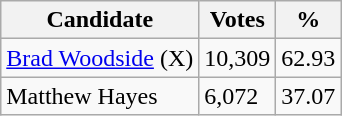<table class="wikitable">
<tr>
<th>Candidate</th>
<th>Votes</th>
<th>%</th>
</tr>
<tr>
<td><a href='#'>Brad Woodside</a> (X)</td>
<td>10,309</td>
<td>62.93</td>
</tr>
<tr>
<td>Matthew Hayes</td>
<td>6,072</td>
<td>37.07</td>
</tr>
</table>
